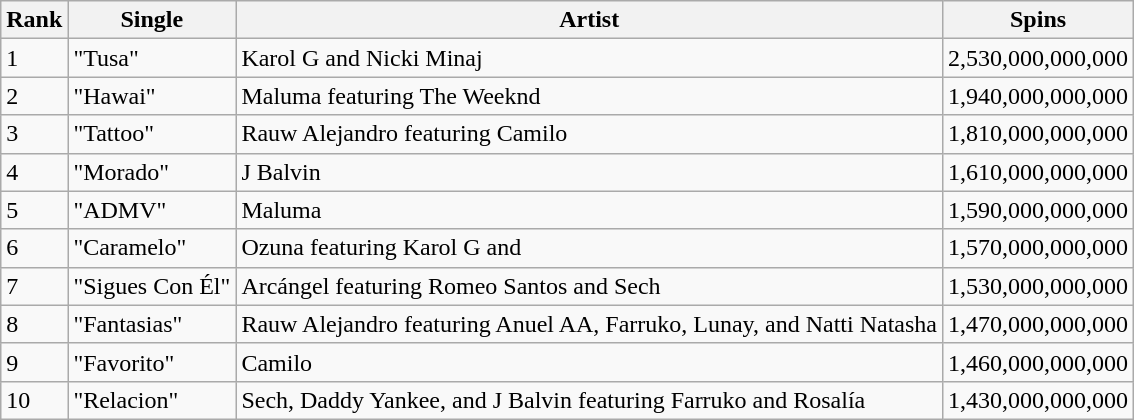<table class="wikitable">
<tr>
<th>Rank</th>
<th>Single</th>
<th>Artist</th>
<th>Spins</th>
</tr>
<tr>
<td>1</td>
<td>"Tusa"</td>
<td>Karol G and Nicki Minaj</td>
<td>2,530,000,000,000</td>
</tr>
<tr>
<td>2</td>
<td>"Hawai"</td>
<td>Maluma featuring The Weeknd</td>
<td>1,940,000,000,000</td>
</tr>
<tr>
<td>3</td>
<td>"Tattoo"</td>
<td>Rauw Alejandro featuring Camilo</td>
<td>1,810,000,000,000</td>
</tr>
<tr>
<td>4</td>
<td>"Morado"</td>
<td>J Balvin</td>
<td>1,610,000,000,000</td>
</tr>
<tr>
<td>5</td>
<td>"ADMV"</td>
<td>Maluma</td>
<td>1,590,000,000,000</td>
</tr>
<tr>
<td>6</td>
<td>"Caramelo"</td>
<td>Ozuna featuring Karol G and</td>
<td>1,570,000,000,000</td>
</tr>
<tr>
<td>7</td>
<td>"Sigues Con Él"</td>
<td>Arcángel featuring Romeo Santos and Sech</td>
<td>1,530,000,000,000</td>
</tr>
<tr>
<td>8</td>
<td>"Fantasias"</td>
<td>Rauw Alejandro featuring Anuel AA, Farruko, Lunay, and Natti Natasha</td>
<td>1,470,000,000,000</td>
</tr>
<tr>
<td>9</td>
<td>"Favorito"</td>
<td>Camilo</td>
<td>1,460,000,000,000</td>
</tr>
<tr>
<td>10</td>
<td>"Relacion"</td>
<td>Sech, Daddy Yankee, and J Balvin featuring Farruko and Rosalía</td>
<td>1,430,000,000,000</td>
</tr>
</table>
